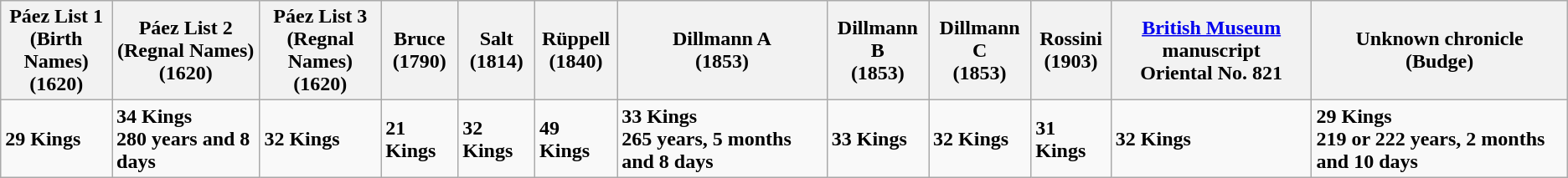<table class="wikitable">
<tr>
<th>Páez List 1<br>(Birth Names)<br>(1620)</th>
<th>Páez List 2<br>(Regnal Names)<br>(1620)</th>
<th>Páez List 3<br>(Regnal Names)<br>(1620)</th>
<th>Bruce<br>(1790)</th>
<th>Salt<br>(1814)</th>
<th>Rüppell<br>(1840)</th>
<th>Dillmann A<br>(1853)</th>
<th>Dillmann B<br>(1853)</th>
<th>Dillmann C<br>(1853)</th>
<th>Rossini<br>(1903)</th>
<th><a href='#'>British Museum</a> manuscript<br>Oriental No. 821</th>
<th>Unknown chronicle<br>(Budge)</th>
</tr>
<tr>
<td><strong>29 Kings</strong></td>
<td><strong>34 Kings<br>280 years and 8 days</strong></td>
<td><strong>32 Kings</strong></td>
<td><strong>21 Kings</strong></td>
<td><strong>32 Kings</strong></td>
<td><strong>49 Kings</strong></td>
<td><strong>33 Kings<br>265 years, 5 months and 8 days</strong></td>
<td><strong>33 Kings</strong></td>
<td><strong>32 Kings</strong></td>
<td><strong>31 Kings</strong></td>
<td><strong>32 Kings</strong></td>
<td><strong>29 Kings<br>219 or 222 years, 2 months and 10 days</strong></td>
</tr>
</table>
